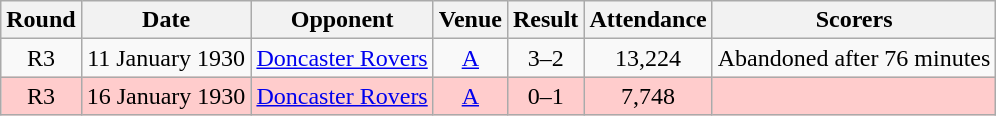<table class="wikitable" style="font-size:100%; text-align:center">
<tr>
<th>Round</th>
<th>Date</th>
<th>Opponent</th>
<th>Venue</th>
<th>Result</th>
<th>Attendance</th>
<th>Scorers</th>
</tr>
<tr>
<td>R3</td>
<td>11 January 1930</td>
<td><a href='#'>Doncaster Rovers</a></td>
<td><a href='#'>A</a></td>
<td>3–2</td>
<td>13,224</td>
<td>Abandoned after 76 minutes</td>
</tr>
<tr style="background-color: #FFCCCC;">
<td>R3</td>
<td>16 January 1930</td>
<td><a href='#'>Doncaster Rovers</a></td>
<td><a href='#'>A</a></td>
<td>0–1</td>
<td>7,748</td>
<td></td>
</tr>
</table>
